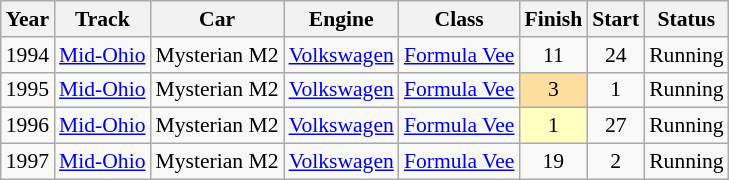<table class="wikitable" style="text-align:center; font-size:90%">
<tr>
<th>Year</th>
<th>Track</th>
<th>Car</th>
<th>Engine</th>
<th>Class</th>
<th>Finish</th>
<th>Start</th>
<th>Status</th>
</tr>
<tr>
<td>1994</td>
<td><a href='#'>Mid-Ohio</a></td>
<td>Mysterian M2</td>
<td><a href='#'>Volkswagen</a></td>
<td><a href='#'>Formula Vee</a></td>
<td>11</td>
<td>24</td>
<td>Running</td>
</tr>
<tr>
<td>1995</td>
<td><a href='#'>Mid-Ohio</a></td>
<td>Mysterian M2</td>
<td><a href='#'>Volkswagen</a></td>
<td><a href='#'>Formula Vee</a></td>
<td style="background:#FFDF9F;">3</td>
<td>1</td>
<td>Running</td>
</tr>
<tr>
<td>1996</td>
<td><a href='#'>Mid-Ohio</a></td>
<td>Mysterian M2</td>
<td><a href='#'>Volkswagen</a></td>
<td><a href='#'>Formula Vee</a></td>
<td style="background:#FFFFBF;">1</td>
<td>27</td>
<td>Running</td>
</tr>
<tr>
<td>1997</td>
<td><a href='#'>Mid-Ohio</a></td>
<td>Mysterian M2</td>
<td><a href='#'>Volkswagen</a></td>
<td><a href='#'>Formula Vee</a></td>
<td>19</td>
<td>2</td>
<td>Running</td>
</tr>
</table>
